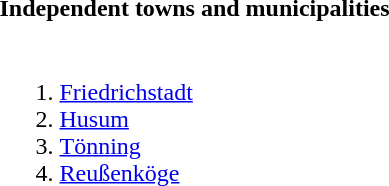<table>
<tr ---->
<th>Independent towns and municipalities</th>
</tr>
<tr>
<td valign=top><br><ol><li><a href='#'>Friedrichstadt</a></li><li><a href='#'>Husum</a></li><li><a href='#'>Tönning</a></li><li><a href='#'>Reußenköge</a></li></ol></td>
</tr>
</table>
